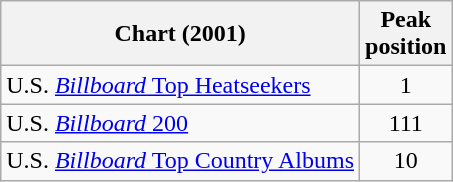<table class="wikitable" style="text-align:center">
<tr>
<th>Chart (2001)</th>
<th>Peak<br>position</th>
</tr>
<tr>
<td align="left">U.S. <a href='#'><em>Billboard</em> Top Heatseekers</a></td>
<td>1</td>
</tr>
<tr>
<td align="left">U.S. <a href='#'><em>Billboard</em> 200</a></td>
<td>111</td>
</tr>
<tr>
<td align="left">U.S. <a href='#'><em>Billboard</em> Top Country Albums</a></td>
<td>10</td>
</tr>
</table>
